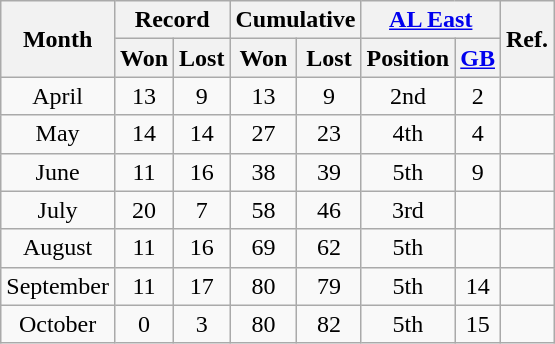<table class="wikitable" style="text-align:center;">
<tr>
<th rowspan=2>Month</th>
<th colspan=2>Record</th>
<th colspan=2>Cumulative</th>
<th colspan=2><a href='#'>AL East</a></th>
<th rowspan=2>Ref.</th>
</tr>
<tr>
<th>Won</th>
<th>Lost</th>
<th>Won</th>
<th>Lost</th>
<th>Position</th>
<th><a href='#'>GB</a></th>
</tr>
<tr>
<td>April</td>
<td>13</td>
<td>9</td>
<td>13</td>
<td>9</td>
<td>2nd</td>
<td>2</td>
<td></td>
</tr>
<tr>
<td>May</td>
<td>14</td>
<td>14</td>
<td>27</td>
<td>23</td>
<td>4th</td>
<td>4</td>
<td></td>
</tr>
<tr>
<td>June</td>
<td>11</td>
<td>16</td>
<td>38</td>
<td>39</td>
<td>5th</td>
<td>9</td>
<td></td>
</tr>
<tr>
<td>July</td>
<td>20</td>
<td>7</td>
<td>58</td>
<td>46</td>
<td>3rd</td>
<td></td>
<td></td>
</tr>
<tr>
<td>August</td>
<td>11</td>
<td>16</td>
<td>69</td>
<td>62</td>
<td>5th</td>
<td></td>
<td></td>
</tr>
<tr>
<td>September</td>
<td>11</td>
<td>17</td>
<td>80</td>
<td>79</td>
<td>5th</td>
<td>14</td>
<td></td>
</tr>
<tr>
<td>October</td>
<td>0</td>
<td>3</td>
<td>80</td>
<td>82</td>
<td>5th</td>
<td>15</td>
<td></td>
</tr>
</table>
